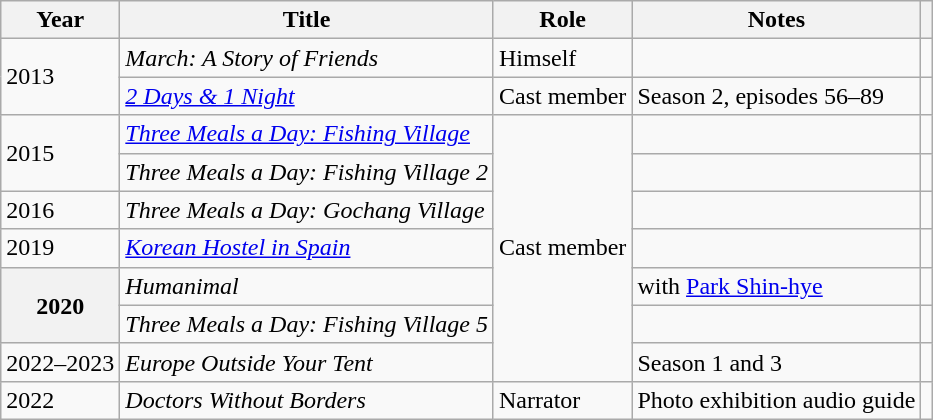<table class="wikitable sortable plainrowheaders">
<tr>
<th>Year</th>
<th>Title</th>
<th>Role</th>
<th>Notes</th>
<th scope="col" class="unsortable"></th>
</tr>
<tr>
<td rowspan="2">2013</td>
<td><em>March: A Story of Friends</em></td>
<td>Himself</td>
<td></td>
<td></td>
</tr>
<tr>
<td><em><a href='#'>2 Days & 1 Night</a></em></td>
<td>Cast member</td>
<td>Season 2, episodes 56–89</td>
<td></td>
</tr>
<tr>
<td rowspan=2>2015</td>
<td><em><a href='#'>Three Meals a Day: Fishing Village</a></em></td>
<td rowspan="7">Cast member</td>
<td></td>
<td></td>
</tr>
<tr>
<td><em>Three Meals a Day: Fishing Village 2</em></td>
<td></td>
<td></td>
</tr>
<tr>
<td>2016</td>
<td><em>Three Meals a Day: Gochang Village</em></td>
<td></td>
<td></td>
</tr>
<tr>
<td>2019</td>
<td><em><a href='#'>Korean Hostel in Spain</a></em></td>
<td></td>
<td></td>
</tr>
<tr>
<th rowspan="2" scope="row">2020</th>
<td><em>Humanimal</em></td>
<td>with <a href='#'>Park Shin-hye</a></td>
<td></td>
</tr>
<tr>
<td><em>Three Meals a Day: Fishing Village 5</em></td>
<td></td>
<td></td>
</tr>
<tr>
<td>2022–2023</td>
<td><em>Europe Outside Your Tent</em></td>
<td>Season 1 and 3</td>
<td></td>
</tr>
<tr>
<td>2022</td>
<td><em>Doctors Without Borders</em></td>
<td>Narrator</td>
<td>Photo exhibition audio guide</td>
<td></td>
</tr>
</table>
